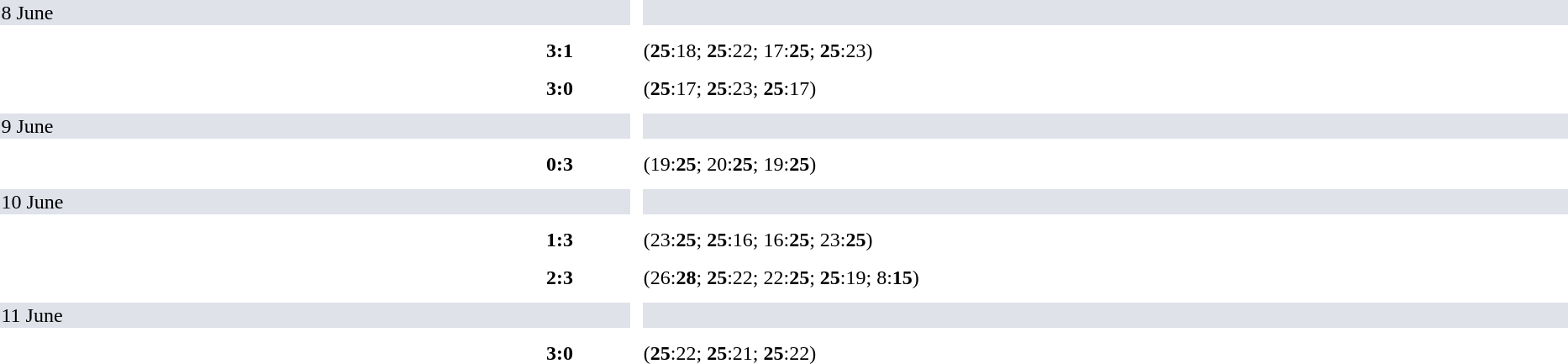<table width=100% cellspacing=10>
<tr>
<th width=20%></th>
<th width=12%></th>
<th></th>
</tr>
<tr bgcolor="#dfe2e9">
<td colspan="4">8 June</td>
<td></td>
</tr>
<tr>
<td></td>
<td align=right><strong></strong></td>
<td align=center><strong>3:1</strong></td>
<td></td>
<td>(<strong>25</strong>:18; <strong>25</strong>:22; 17:<strong>25</strong>; <strong>25</strong>:23)</td>
</tr>
<tr>
<td></td>
<td align=right><strong></strong></td>
<td align=center><strong>3:0</strong></td>
<td></td>
<td>(<strong>25</strong>:17; <strong>25</strong>:23; <strong>25</strong>:17)</td>
</tr>
<tr bgcolor="#dfe2e9">
<td colspan="4">9 June</td>
<td></td>
</tr>
<tr>
<td></td>
<td align=right></td>
<td align=center><strong>0:3</strong></td>
<td><strong></strong></td>
<td>(19:<strong>25</strong>; 20:<strong>25</strong>; 19:<strong>25</strong>)</td>
</tr>
<tr bgcolor="#dfe2e9">
<td colspan="4">10 June</td>
<td></td>
</tr>
<tr>
<td></td>
<td align=right></td>
<td align=center><strong>1:3</strong></td>
<td><strong></strong></td>
<td>(23:<strong>25</strong>; <strong>25</strong>:16; 16:<strong>25</strong>; 23:<strong>25</strong>)</td>
</tr>
<tr>
<td></td>
<td align=right></td>
<td align=center><strong>2:3</strong></td>
<td><strong></strong></td>
<td>(26:<strong>28</strong>; <strong>25</strong>:22; 22:<strong>25</strong>; <strong>25</strong>:19; 8:<strong>15</strong>)</td>
</tr>
<tr bgcolor="#dfe2e9">
<td colspan="4">11 June</td>
<td></td>
</tr>
<tr>
<td></td>
<td align=right><strong></strong></td>
<td align=center><strong>3:0</strong></td>
<td></td>
<td>(<strong>25</strong>:22; <strong>25</strong>:21; <strong>25</strong>:22)</td>
</tr>
</table>
